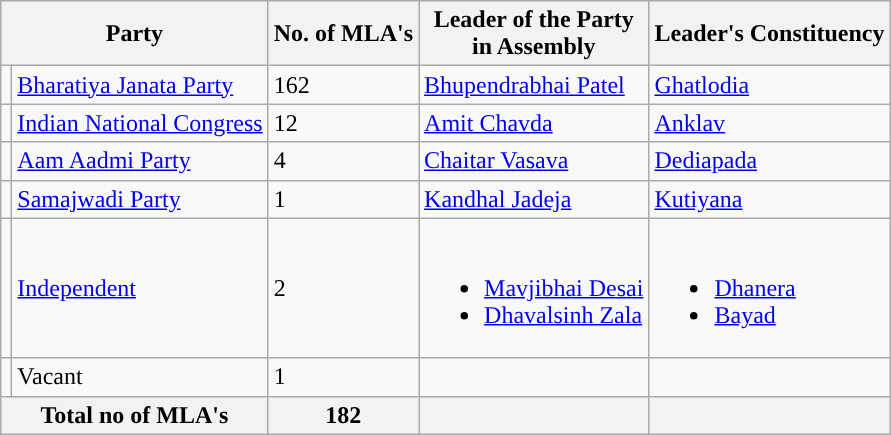<table class="wikitable">
<tr>
<th colspan="2">Party</th>
<th>No. of MLA's</th>
<th>Leader of the Party<br>in Assembly</th>
<th>Leader's Constituency</th>
</tr>
<tr>
<td style="background:"></td>
<td><a href='#'>Bharatiya Janata Party</a></td>
<td>162</td>
<td><a href='#'>Bhupendrabhai Patel</a></td>
<td><a href='#'>Ghatlodia</a></td>
</tr>
<tr>
<td style="background:"></td>
<td><a href='#'>Indian National Congress</a></td>
<td>12</td>
<td><a href='#'>Amit Chavda</a></td>
<td><a href='#'>Anklav</a></td>
</tr>
<tr>
<td style="background:"></td>
<td><a href='#'>Aam Aadmi Party</a></td>
<td>4</td>
<td><a href='#'>Chaitar Vasava</a></td>
<td><a href='#'>Dediapada</a></td>
</tr>
<tr>
<td style="background:"></td>
<td><a href='#'>Samajwadi Party</a></td>
<td>1</td>
<td><a href='#'>Kandhal Jadeja</a></td>
<td><a href='#'>Kutiyana</a></td>
</tr>
<tr>
<td style="background:"></td>
<td><a href='#'>Independent</a></td>
<td>2</td>
<td><br><ul><li><a href='#'>Mavjibhai Desai</a></li><li><a href='#'>Dhavalsinh Zala</a></li></ul></td>
<td><br><ul><li><a href='#'>Dhanera</a></li><li><a href='#'>Bayad</a></li></ul></td>
</tr>
<tr>
<td></td>
<td>Vacant</td>
<td>1</td>
<td></td>
<td></td>
</tr>
<tr>
<th colspan="2">Total no of MLA's</th>
<th>182</th>
<th></th>
<th></th>
</tr>
</table>
